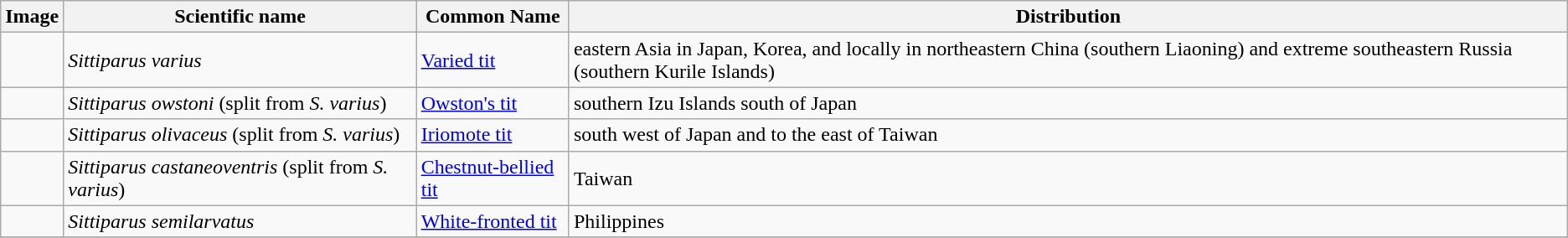<table class="wikitable">
<tr>
<th>Image</th>
<th>Scientific name</th>
<th>Common Name</th>
<th>Distribution</th>
</tr>
<tr>
<td></td>
<td><em>Sittiparus varius</em></td>
<td><a href='#'>Varied tit</a></td>
<td>eastern Asia in Japan, Korea, and locally in northeastern China (southern Liaoning) and extreme southeastern Russia (southern Kurile Islands)</td>
</tr>
<tr>
<td></td>
<td><em>Sittiparus owstoni</em> (split from <em>S. varius</em>)</td>
<td><a href='#'>Owston's tit</a></td>
<td>southern Izu Islands south of Japan</td>
</tr>
<tr>
<td></td>
<td><em>Sittiparus olivaceus</em> (split from <em>S. varius</em>)</td>
<td><a href='#'>Iriomote tit</a></td>
<td>south west of Japan and to the east of Taiwan</td>
</tr>
<tr>
<td></td>
<td><em>Sittiparus castaneoventris</em> (split from <em>S. varius</em>)</td>
<td><a href='#'>Chestnut-bellied tit</a></td>
<td>Taiwan</td>
</tr>
<tr>
<td></td>
<td><em>Sittiparus semilarvatus</em></td>
<td><a href='#'>White-fronted tit</a></td>
<td>Philippines</td>
</tr>
<tr>
</tr>
</table>
